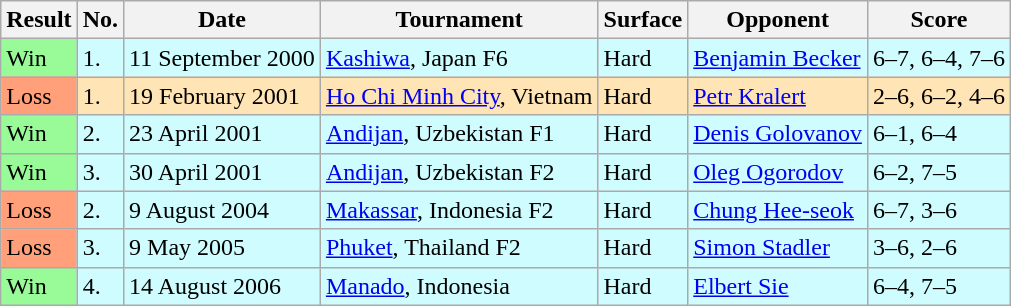<table class="wikitable">
<tr>
<th>Result</th>
<th>No.</th>
<th>Date</th>
<th>Tournament</th>
<th>Surface</th>
<th>Opponent</th>
<th>Score</th>
</tr>
<tr style="background:#cffcff;">
<td style="background:#98fb98;">Win</td>
<td>1.</td>
<td>11 September 2000</td>
<td><a href='#'>Kashiwa</a>, Japan F6</td>
<td>Hard</td>
<td> <a href='#'>Benjamin Becker</a></td>
<td>6–7, 6–4, 7–6</td>
</tr>
<tr style="background:moccasin;">
<td style="background:#ffa07a;">Loss</td>
<td>1.</td>
<td>19 February 2001</td>
<td><a href='#'>Ho Chi Minh City</a>, Vietnam</td>
<td>Hard</td>
<td> <a href='#'>Petr Kralert</a></td>
<td>2–6, 6–2, 4–6</td>
</tr>
<tr style="background:#cffcff;">
<td style="background:#98fb98;">Win</td>
<td>2.</td>
<td>23 April 2001</td>
<td><a href='#'>Andijan</a>, Uzbekistan F1</td>
<td>Hard</td>
<td> <a href='#'>Denis Golovanov</a></td>
<td>6–1, 6–4</td>
</tr>
<tr style="background:#cffcff;">
<td style="background:#98fb98;">Win</td>
<td>3.</td>
<td>30 April 2001</td>
<td><a href='#'>Andijan</a>, Uzbekistan F2</td>
<td>Hard</td>
<td> <a href='#'>Oleg Ogorodov</a></td>
<td>6–2, 7–5</td>
</tr>
<tr style="background:#cffcff;">
<td style="background:#ffa07a;">Loss</td>
<td>2.</td>
<td>9 August 2004</td>
<td><a href='#'>Makassar</a>, Indonesia F2</td>
<td>Hard</td>
<td> <a href='#'>Chung Hee-seok</a></td>
<td>6–7, 3–6</td>
</tr>
<tr style="background:#cffcff;">
<td style="background:#ffa07a;">Loss</td>
<td>3.</td>
<td>9 May 2005</td>
<td><a href='#'>Phuket</a>, Thailand F2</td>
<td>Hard</td>
<td> <a href='#'>Simon Stadler</a></td>
<td>3–6, 2–6</td>
</tr>
<tr style="background:#cffcff;">
<td style="background:#98fb98;">Win</td>
<td>4.</td>
<td>14 August 2006</td>
<td><a href='#'>Manado</a>, Indonesia</td>
<td>Hard</td>
<td> <a href='#'>Elbert Sie</a></td>
<td>6–4, 7–5</td>
</tr>
</table>
